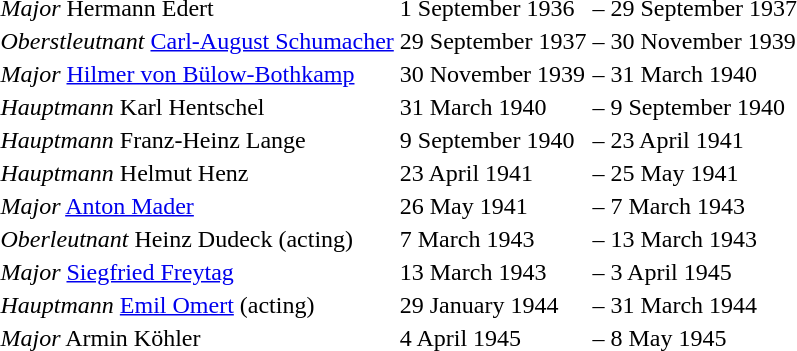<table>
<tr>
<td> <em>Major</em> Hermann Edert</td>
<td>1 September 1936</td>
<td>–</td>
<td>29 September 1937</td>
</tr>
<tr>
<td> <em>Oberstleutnant</em> <a href='#'>Carl-August Schumacher</a></td>
<td>29 September 1937</td>
<td>–</td>
<td>30 November 1939</td>
</tr>
<tr>
<td> <em>Major</em> <a href='#'>Hilmer von Bülow-Bothkamp</a></td>
<td>30 November 1939</td>
<td>–</td>
<td>31 March 1940</td>
</tr>
<tr>
<td> <em>Hauptmann</em> Karl Hentschel</td>
<td>31 March 1940</td>
<td>–</td>
<td>9 September 1940</td>
</tr>
<tr>
<td> <em>Hauptmann</em> Franz-Heinz Lange</td>
<td>9 September 1940</td>
<td>–</td>
<td>23 April 1941</td>
</tr>
<tr>
<td> <em>Hauptmann</em> Helmut Henz</td>
<td>23 April 1941</td>
<td>–</td>
<td>25 May 1941</td>
</tr>
<tr>
<td> <em>Major</em> <a href='#'>Anton Mader</a></td>
<td>26 May 1941</td>
<td>–</td>
<td>7 March 1943</td>
</tr>
<tr>
<td> <em>Oberleutnant</em> Heinz Dudeck (acting)</td>
<td>7 March 1943</td>
<td>–</td>
<td>13 March 1943</td>
</tr>
<tr>
<td> <em>Major</em> <a href='#'>Siegfried Freytag</a></td>
<td>13 March 1943</td>
<td>–</td>
<td>3 April 1945</td>
</tr>
<tr>
<td> <em>Hauptmann</em> <a href='#'>Emil Omert</a> (acting)</td>
<td>29 January 1944</td>
<td>–</td>
<td>31 March 1944</td>
</tr>
<tr>
<td> <em>Major</em> Armin Köhler</td>
<td>4 April 1945</td>
<td>–</td>
<td>8 May 1945</td>
</tr>
</table>
